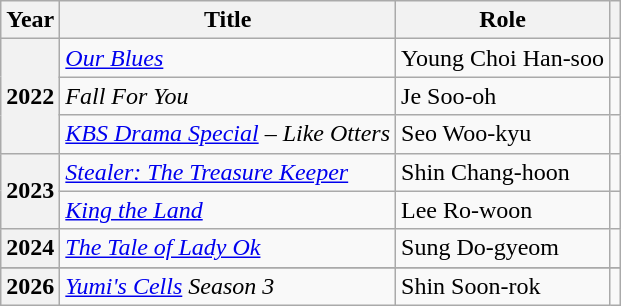<table class="wikitable plainrowheaders sortable">
<tr>
<th scope="col">Year</th>
<th scope="col">Title</th>
<th scope="col">Role</th>
<th scope="col" class="unsortable"></th>
</tr>
<tr>
<th scope="row" rowspan="3">2022</th>
<td><em><a href='#'>Our Blues</a></em></td>
<td>Young Choi Han-soo</td>
<td style="text-align:center"></td>
</tr>
<tr>
<td><em>Fall For You</em></td>
<td>Je Soo-oh</td>
<td style="text-align:center"></td>
</tr>
<tr>
<td><em><a href='#'>KBS Drama Special</a> – Like Otters</em></td>
<td>Seo Woo-kyu</td>
<td style="text-align:center"></td>
</tr>
<tr>
<th scope="row" rowspan="2">2023</th>
<td><em><a href='#'>Stealer: The Treasure Keeper</a></em></td>
<td>Shin Chang-hoon</td>
<td style="text-align:center"></td>
</tr>
<tr>
<td><em><a href='#'>King the Land</a></em></td>
<td>Lee Ro-woon</td>
<td style="text-align:center"></td>
</tr>
<tr>
<th scope="row">2024</th>
<td><em><a href='#'>The Tale of Lady Ok</a></em></td>
<td>Sung Do-gyeom</td>
<td style="text-align:center"></td>
</tr>
<tr>
</tr>
<tr>
<th scope="row">2026</th>
<td><em><a href='#'>Yumi's Cells</a> Season 3</em></td>
<td>Shin Soon-rok</td>
<td style="text-align:center"></td>
</tr>
</table>
